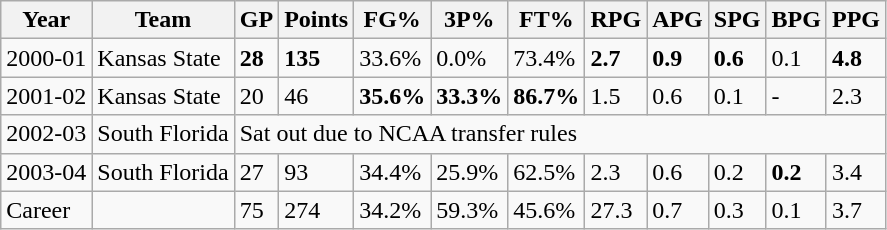<table class="wikitable">
<tr>
<th>Year</th>
<th>Team</th>
<th>GP</th>
<th>Points</th>
<th>FG%</th>
<th>3P%</th>
<th>FT%</th>
<th>RPG</th>
<th>APG</th>
<th>SPG</th>
<th>BPG</th>
<th>PPG</th>
</tr>
<tr>
<td>2000-01</td>
<td>Kansas State</td>
<td><strong>28</strong></td>
<td><strong>135</strong></td>
<td>33.6%</td>
<td>0.0%</td>
<td>73.4%</td>
<td><strong>2.7</strong></td>
<td><strong>0.9</strong></td>
<td><strong>0.6</strong></td>
<td>0.1</td>
<td><strong>4.8</strong></td>
</tr>
<tr>
<td>2001-02</td>
<td>Kansas State</td>
<td>20</td>
<td>46</td>
<td><strong>35.6%</strong></td>
<td><strong>33.3%</strong></td>
<td><strong>86.7%</strong></td>
<td>1.5</td>
<td>0.6</td>
<td>0.1</td>
<td>-</td>
<td>2.3</td>
</tr>
<tr>
<td>2002-03</td>
<td>South Florida</td>
<td colspan="10">Sat out due to NCAA transfer rules</td>
</tr>
<tr>
<td>2003-04</td>
<td>South Florida</td>
<td>27</td>
<td>93</td>
<td>34.4%</td>
<td>25.9%</td>
<td>62.5%</td>
<td>2.3</td>
<td>0.6</td>
<td>0.2</td>
<td><strong>0.2</strong></td>
<td>3.4</td>
</tr>
<tr>
<td>Career</td>
<td></td>
<td>75</td>
<td>274</td>
<td>34.2%</td>
<td>59.3%</td>
<td>45.6%</td>
<td>27.3</td>
<td>0.7</td>
<td>0.3</td>
<td>0.1</td>
<td>3.7</td>
</tr>
</table>
